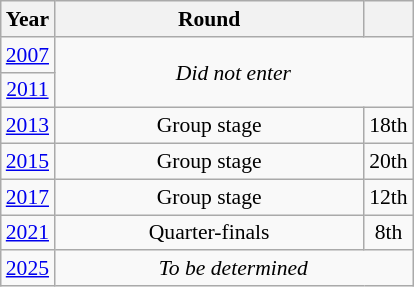<table class="wikitable" style="text-align: center; font-size:90%">
<tr>
<th>Year</th>
<th style="width:200px">Round</th>
<th></th>
</tr>
<tr>
<td><a href='#'>2007</a></td>
<td colspan="2" rowspan="2"><em>Did not enter</em></td>
</tr>
<tr>
<td><a href='#'>2011</a></td>
</tr>
<tr>
<td><a href='#'>2013</a></td>
<td>Group stage</td>
<td>18th</td>
</tr>
<tr>
<td><a href='#'>2015</a></td>
<td>Group stage</td>
<td>20th</td>
</tr>
<tr>
<td><a href='#'>2017</a></td>
<td>Group stage</td>
<td>12th</td>
</tr>
<tr>
<td><a href='#'>2021</a></td>
<td>Quarter-finals</td>
<td>8th</td>
</tr>
<tr>
<td><a href='#'>2025</a></td>
<td colspan="2"><em>To be determined</em></td>
</tr>
</table>
